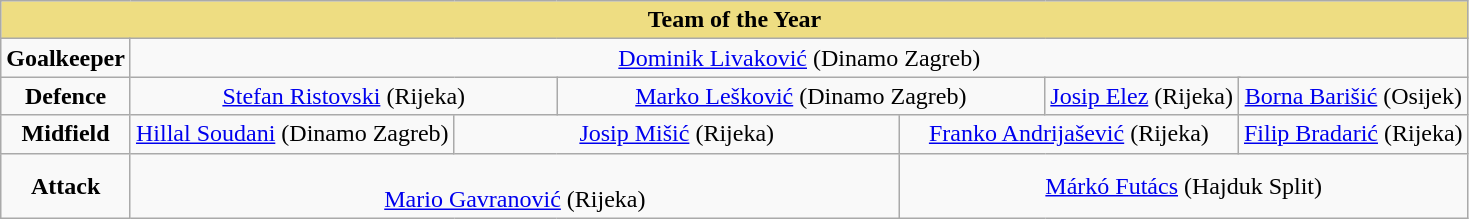<table class="wikitable" style="text-align:center">
<tr>
<th style="background-color: #eedd82"     colspan="8">Team of the Year</th>
</tr>
<tr>
<td><strong>Goalkeeper</strong></td>
<td colspan="7"> <a href='#'>Dominik Livaković</a> (Dinamo Zagreb)</td>
</tr>
<tr>
<td><strong>Defence</strong></td>
<td colspan="2"> <a href='#'>Stefan Ristovski</a> (Rijeka)</td>
<td colspan="2"> <a href='#'>Marko Lešković</a> (Dinamo Zagreb)</td>
<td colspan="2"> <a href='#'>Josip Elez</a> (Rijeka)</td>
<td> <a href='#'>Borna Barišić</a> (Osijek)</td>
</tr>
<tr>
<td><strong>Midfield</strong></td>
<td> <a href='#'>Hillal Soudani</a> (Dinamo Zagreb)</td>
<td colspan="2"> <a href='#'>Josip Mišić</a> (Rijeka)</td>
<td colspan="2"> <a href='#'>Franko Andrijašević</a> (Rijeka)</td>
<td colspan="2"> <a href='#'>Filip Bradarić</a> (Rijeka)</td>
</tr>
<tr>
<td><strong>Attack</strong></td>
<td colspan="3"><br> <a href='#'>Mario Gavranović</a> (Rijeka)</td>
<td colspan="4"> <a href='#'>Márkó Futács</a> (Hajduk Split)</td>
</tr>
</table>
